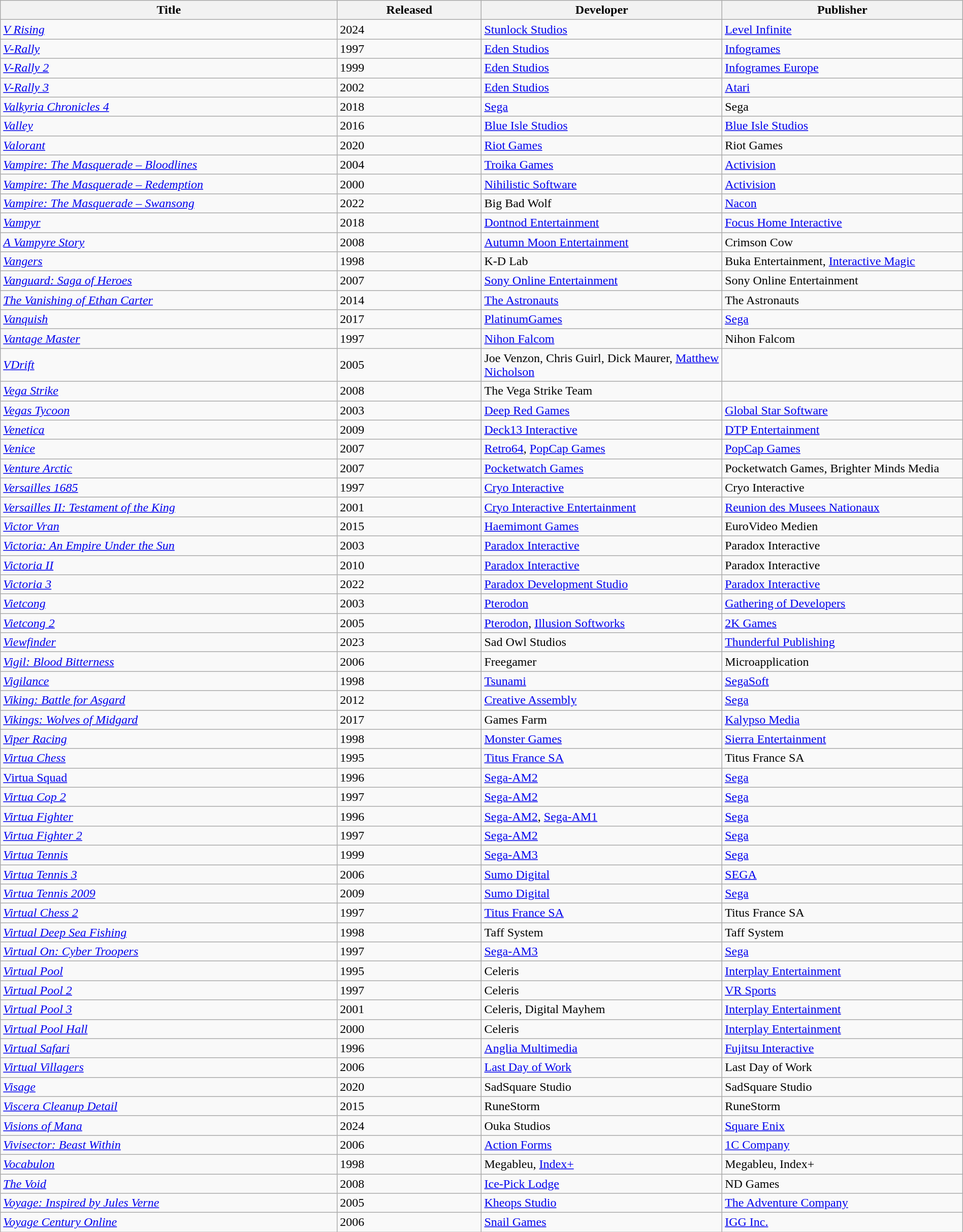<table class="wikitable sortable" width="100%" style="margin:0px 0px">
<tr>
<th width=35%>Title</th>
<th width=15%>Released</th>
<th width=25%>Developer</th>
<th width=25%>Publisher</th>
</tr>
<tr>
<td><em><a href='#'>V Rising</a></em></td>
<td>2024</td>
<td><a href='#'>Stunlock Studios</a></td>
<td><a href='#'>Level Infinite</a></td>
</tr>
<tr>
<td><em><a href='#'>V-Rally</a></em></td>
<td>1997</td>
<td><a href='#'>Eden Studios</a></td>
<td><a href='#'>Infogrames</a></td>
</tr>
<tr>
<td><em><a href='#'>V-Rally 2</a></em></td>
<td>1999</td>
<td><a href='#'>Eden Studios</a></td>
<td><a href='#'>Infogrames Europe</a></td>
</tr>
<tr>
<td><em><a href='#'>V-Rally 3</a></em></td>
<td>2002</td>
<td><a href='#'>Eden Studios</a></td>
<td><a href='#'>Atari</a></td>
</tr>
<tr>
<td><em><a href='#'>Valkyria Chronicles 4</a></em></td>
<td>2018</td>
<td><a href='#'>Sega</a></td>
<td>Sega</td>
</tr>
<tr>
<td><a href='#'><em>Valley</em></a></td>
<td>2016</td>
<td><a href='#'>Blue Isle Studios</a></td>
<td><a href='#'>Blue Isle Studios</a></td>
</tr>
<tr>
<td><em><a href='#'>Valorant</a></em></td>
<td>2020</td>
<td><a href='#'>Riot Games</a></td>
<td>Riot Games</td>
</tr>
<tr>
<td><em><a href='#'>Vampire: The Masquerade – Bloodlines</a></em></td>
<td>2004</td>
<td><a href='#'>Troika Games</a></td>
<td><a href='#'>Activision</a></td>
</tr>
<tr>
<td><em><a href='#'>Vampire: The Masquerade – Redemption</a></em></td>
<td>2000</td>
<td><a href='#'>Nihilistic Software</a></td>
<td><a href='#'>Activision</a></td>
</tr>
<tr>
<td><em><a href='#'>Vampire: The Masquerade – Swansong</a></em></td>
<td>2022</td>
<td>Big Bad Wolf</td>
<td><a href='#'>Nacon</a></td>
</tr>
<tr>
<td><a href='#'><em>Vampyr</em></a></td>
<td>2018</td>
<td><a href='#'>Dontnod Entertainment</a></td>
<td><a href='#'>Focus Home Interactive</a></td>
</tr>
<tr>
<td><em><a href='#'>A Vampyre Story</a></em></td>
<td>2008</td>
<td><a href='#'>Autumn Moon Entertainment</a></td>
<td>Crimson Cow</td>
</tr>
<tr>
<td><em><a href='#'>Vangers</a></em></td>
<td>1998</td>
<td>K-D Lab</td>
<td>Buka Entertainment, <a href='#'>Interactive Magic</a></td>
</tr>
<tr>
<td><em><a href='#'>Vanguard: Saga of Heroes</a></em></td>
<td>2007</td>
<td><a href='#'>Sony Online Entertainment</a></td>
<td>Sony Online Entertainment</td>
</tr>
<tr>
<td><em><a href='#'>The Vanishing of Ethan Carter</a></em></td>
<td>2014</td>
<td><a href='#'>The Astronauts</a></td>
<td>The Astronauts</td>
</tr>
<tr>
<td><a href='#'><em>Vanquish</em></a></td>
<td>2017</td>
<td><a href='#'>PlatinumGames</a></td>
<td><a href='#'>Sega</a></td>
</tr>
<tr>
<td><em><a href='#'>Vantage Master</a></em></td>
<td>1997</td>
<td><a href='#'>Nihon Falcom</a></td>
<td>Nihon Falcom</td>
</tr>
<tr>
<td><em><a href='#'>VDrift</a></em></td>
<td>2005</td>
<td>Joe Venzon, Chris Guirl, Dick Maurer, <a href='#'>Matthew Nicholson</a></td>
<td></td>
</tr>
<tr>
<td><em><a href='#'>Vega Strike</a></em></td>
<td>2008</td>
<td>The Vega Strike Team</td>
<td></td>
</tr>
<tr>
<td><em><a href='#'>Vegas Tycoon</a></em></td>
<td>2003</td>
<td><a href='#'>Deep Red Games</a></td>
<td><a href='#'>Global Star Software</a></td>
</tr>
<tr>
<td><em><a href='#'>Venetica</a></em></td>
<td>2009</td>
<td><a href='#'>Deck13 Interactive</a></td>
<td><a href='#'>DTP Entertainment</a></td>
</tr>
<tr>
<td><em><a href='#'>Venice</a></em></td>
<td>2007</td>
<td><a href='#'>Retro64</a>, <a href='#'>PopCap Games</a></td>
<td><a href='#'>PopCap Games</a></td>
</tr>
<tr>
<td><em><a href='#'>Venture Arctic</a></em></td>
<td>2007</td>
<td><a href='#'>Pocketwatch Games</a></td>
<td>Pocketwatch Games, Brighter Minds Media</td>
</tr>
<tr>
<td><em><a href='#'>Versailles 1685</a></em></td>
<td>1997</td>
<td><a href='#'>Cryo Interactive</a></td>
<td>Cryo Interactive</td>
</tr>
<tr>
<td><em><a href='#'>Versailles II: Testament of the King</a></em></td>
<td>2001</td>
<td><a href='#'>Cryo Interactive Entertainment</a></td>
<td><a href='#'>Reunion des Musees Nationaux</a></td>
</tr>
<tr>
<td><em><a href='#'>Victor Vran</a></em></td>
<td>2015</td>
<td><a href='#'>Haemimont Games</a></td>
<td>EuroVideo Medien</td>
</tr>
<tr>
<td><em><a href='#'>Victoria: An Empire Under the Sun</a></em></td>
<td>2003</td>
<td><a href='#'>Paradox Interactive</a></td>
<td>Paradox Interactive</td>
</tr>
<tr>
<td><em><a href='#'>Victoria II</a></em></td>
<td>2010</td>
<td><a href='#'>Paradox Interactive</a></td>
<td>Paradox Interactive</td>
</tr>
<tr>
<td><em><a href='#'>Victoria 3</a></em></td>
<td>2022</td>
<td><a href='#'>Paradox Development Studio</a></td>
<td><a href='#'>Paradox Interactive</a></td>
</tr>
<tr>
<td><em><a href='#'>Vietcong</a></em></td>
<td>2003</td>
<td><a href='#'>Pterodon</a></td>
<td><a href='#'>Gathering of Developers</a></td>
</tr>
<tr>
<td><em><a href='#'>Vietcong 2</a></em></td>
<td>2005</td>
<td><a href='#'>Pterodon</a>, <a href='#'>Illusion Softworks</a></td>
<td><a href='#'>2K Games</a></td>
</tr>
<tr>
<td><a href='#'><em>Viewfinder</em></a></td>
<td>2023</td>
<td>Sad Owl Studios</td>
<td><a href='#'>Thunderful Publishing</a></td>
</tr>
<tr>
<td><em><a href='#'>Vigil: Blood Bitterness</a></em></td>
<td>2006</td>
<td>Freegamer</td>
<td>Microapplication</td>
</tr>
<tr>
<td><em><a href='#'>Vigilance</a></em></td>
<td>1998</td>
<td><a href='#'>Tsunami</a></td>
<td><a href='#'>SegaSoft</a></td>
</tr>
<tr>
<td><em><a href='#'>Viking: Battle for Asgard</a></em></td>
<td>2012</td>
<td><a href='#'>Creative Assembly</a></td>
<td><a href='#'>Sega</a></td>
</tr>
<tr>
<td><em><a href='#'>Vikings: Wolves of Midgard</a></em></td>
<td>2017</td>
<td>Games Farm</td>
<td><a href='#'>Kalypso Media</a></td>
</tr>
<tr>
<td><em><a href='#'>Viper Racing</a></em></td>
<td>1998</td>
<td><a href='#'>Monster Games</a></td>
<td><a href='#'>Sierra Entertainment</a></td>
</tr>
<tr>
<td><em><a href='#'>Virtua Chess</a></em></td>
<td>1995</td>
<td><a href='#'>Titus France SA</a></td>
<td>Titus France SA</td>
</tr>
<tr>
<td><a href='#'>Virtua Squad</a></td>
<td>1996</td>
<td><a href='#'>Sega-AM2</a></td>
<td><a href='#'>Sega</a></td>
</tr>
<tr>
<td><em><a href='#'>Virtua Cop 2</a></em></td>
<td>1997</td>
<td><a href='#'>Sega-AM2</a></td>
<td><a href='#'>Sega</a></td>
</tr>
<tr>
<td><em><a href='#'>Virtua Fighter</a></em></td>
<td>1996</td>
<td><a href='#'>Sega-AM2</a>, <a href='#'>Sega-AM1</a></td>
<td><a href='#'>Sega</a></td>
</tr>
<tr>
<td><em><a href='#'>Virtua Fighter 2</a></em></td>
<td>1997</td>
<td><a href='#'>Sega-AM2</a></td>
<td><a href='#'>Sega</a></td>
</tr>
<tr>
<td><em><a href='#'>Virtua Tennis</a></em></td>
<td>1999</td>
<td><a href='#'>Sega-AM3</a></td>
<td><a href='#'>Sega</a></td>
</tr>
<tr>
<td><em><a href='#'>Virtua Tennis 3</a></em></td>
<td>2006</td>
<td><a href='#'>Sumo Digital</a></td>
<td><a href='#'>SEGA</a></td>
</tr>
<tr>
<td><em><a href='#'>Virtua Tennis 2009</a></em></td>
<td>2009</td>
<td><a href='#'>Sumo Digital</a></td>
<td><a href='#'>Sega</a></td>
</tr>
<tr>
<td><em><a href='#'>Virtual Chess 2</a></em></td>
<td>1997</td>
<td><a href='#'>Titus France SA</a></td>
<td>Titus France SA</td>
</tr>
<tr>
<td><em><a href='#'>Virtual Deep Sea Fishing</a></em></td>
<td>1998</td>
<td>Taff System</td>
<td>Taff System</td>
</tr>
<tr>
<td><em><a href='#'>Virtual On: Cyber Troopers</a></em></td>
<td>1997</td>
<td><a href='#'>Sega-AM3</a></td>
<td><a href='#'>Sega</a></td>
</tr>
<tr>
<td><em><a href='#'>Virtual Pool</a></em></td>
<td>1995</td>
<td>Celeris</td>
<td><a href='#'>Interplay Entertainment</a></td>
</tr>
<tr>
<td><em><a href='#'>Virtual Pool 2</a></em></td>
<td>1997</td>
<td>Celeris</td>
<td><a href='#'>VR Sports</a></td>
</tr>
<tr>
<td><em><a href='#'>Virtual Pool 3</a></em></td>
<td>2001</td>
<td>Celeris, Digital Mayhem</td>
<td><a href='#'>Interplay Entertainment</a></td>
</tr>
<tr>
<td><em><a href='#'>Virtual Pool Hall</a></em></td>
<td>2000</td>
<td>Celeris</td>
<td><a href='#'>Interplay Entertainment</a></td>
</tr>
<tr>
<td><em><a href='#'>Virtual Safari</a></em></td>
<td>1996</td>
<td><a href='#'>Anglia Multimedia</a></td>
<td><a href='#'>Fujitsu Interactive</a></td>
</tr>
<tr>
<td><em><a href='#'>Virtual Villagers</a></em></td>
<td>2006</td>
<td><a href='#'>Last Day of Work</a></td>
<td>Last Day of Work</td>
</tr>
<tr>
<td><a href='#'><em>Visage</em></a></td>
<td>2020</td>
<td>SadSquare Studio</td>
<td>SadSquare Studio</td>
</tr>
<tr>
<td><em><a href='#'>Viscera Cleanup Detail</a></em></td>
<td>2015</td>
<td>RuneStorm</td>
<td>RuneStorm</td>
</tr>
<tr>
<td><em><a href='#'>Visions of Mana</a></em></td>
<td>2024</td>
<td>Ouka Studios</td>
<td><a href='#'>Square Enix</a></td>
</tr>
<tr>
<td><em><a href='#'>Vivisector: Beast Within</a></em></td>
<td>2006</td>
<td><a href='#'>Action Forms</a></td>
<td><a href='#'>1C Company</a></td>
</tr>
<tr>
<td><em><a href='#'>Vocabulon</a></em></td>
<td>1998</td>
<td>Megableu, <a href='#'>Index+</a></td>
<td>Megableu, Index+</td>
</tr>
<tr>
<td><em><a href='#'>The Void</a></em></td>
<td>2008</td>
<td><a href='#'>Ice-Pick Lodge</a></td>
<td>ND Games</td>
</tr>
<tr>
<td><em><a href='#'>Voyage: Inspired by Jules Verne</a></em></td>
<td>2005</td>
<td><a href='#'>Kheops Studio</a></td>
<td><a href='#'>The Adventure Company</a></td>
</tr>
<tr>
<td><em><a href='#'>Voyage Century Online</a></em></td>
<td>2006</td>
<td><a href='#'>Snail Games</a></td>
<td><a href='#'>IGG Inc.</a></td>
</tr>
</table>
